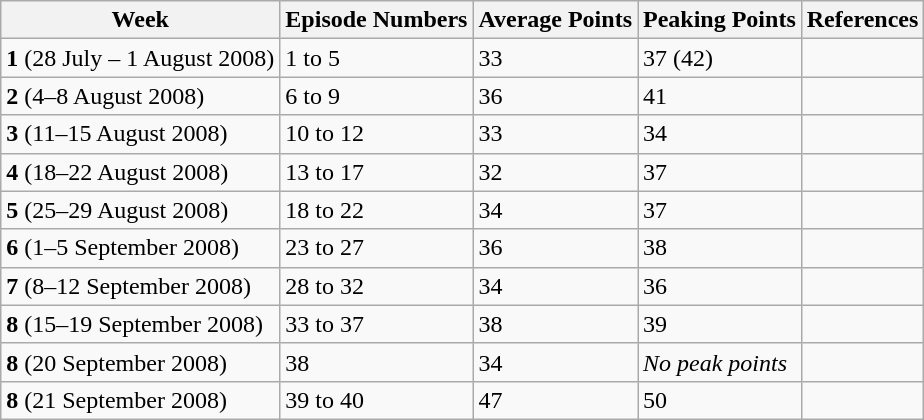<table class="wikitable sortable">
<tr>
<th>Week</th>
<th>Episode Numbers</th>
<th>Average Points</th>
<th>Peaking Points</th>
<th>References</th>
</tr>
<tr>
<td><strong>1</strong> (28 July – 1 August 2008)</td>
<td>1 to 5</td>
<td>33</td>
<td>37 (42)</td>
<td></td>
</tr>
<tr>
<td><strong>2</strong> (4–8 August 2008)</td>
<td>6 to 9</td>
<td>36</td>
<td>41</td>
<td></td>
</tr>
<tr>
<td><strong>3</strong> (11–15 August 2008)</td>
<td>10 to 12</td>
<td>33</td>
<td>34</td>
<td></td>
</tr>
<tr>
<td><strong>4</strong> (18–22 August 2008)</td>
<td>13 to 17</td>
<td>32</td>
<td>37</td>
<td></td>
</tr>
<tr>
<td><strong>5</strong> (25–29 August 2008)</td>
<td>18 to 22</td>
<td>34</td>
<td>37</td>
<td></td>
</tr>
<tr>
<td><strong>6</strong> (1–5 September 2008)</td>
<td>23 to 27</td>
<td>36</td>
<td>38</td>
<td></td>
</tr>
<tr>
<td><strong>7</strong> (8–12 September 2008)</td>
<td>28 to 32</td>
<td>34</td>
<td>36</td>
<td></td>
</tr>
<tr>
<td><strong>8</strong> (15–19 September 2008)</td>
<td>33 to 37</td>
<td>38</td>
<td>39</td>
<td></td>
</tr>
<tr>
<td><strong>8</strong> (20 September 2008)</td>
<td>38</td>
<td>34</td>
<td><span> <em>No peak points</em></span></td>
<td></td>
</tr>
<tr>
<td><strong>8</strong> (21 September 2008)</td>
<td>39 to 40</td>
<td>47</td>
<td>50</td>
<td></td>
</tr>
</table>
